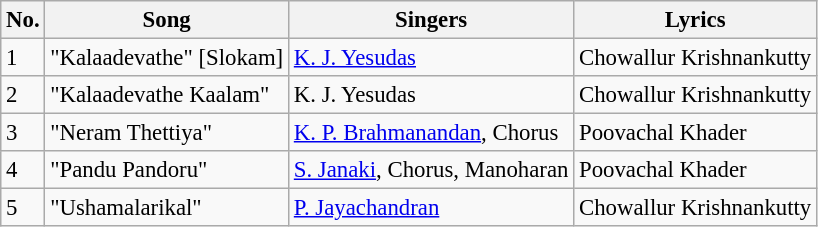<table class="wikitable" style="font-size:95%;">
<tr>
<th>No.</th>
<th>Song</th>
<th>Singers</th>
<th>Lyrics</th>
</tr>
<tr>
<td>1</td>
<td>"Kalaadevathe" [Slokam]</td>
<td><a href='#'>K. J. Yesudas</a></td>
<td>Chowallur Krishnankutty</td>
</tr>
<tr>
<td>2</td>
<td>"Kalaadevathe Kaalam"</td>
<td>K. J. Yesudas</td>
<td>Chowallur Krishnankutty</td>
</tr>
<tr>
<td>3</td>
<td>"Neram Thettiya"</td>
<td><a href='#'>K. P. Brahmanandan</a>, Chorus</td>
<td>Poovachal Khader</td>
</tr>
<tr>
<td>4</td>
<td>"Pandu Pandoru"</td>
<td><a href='#'>S. Janaki</a>, Chorus, Manoharan</td>
<td>Poovachal Khader</td>
</tr>
<tr>
<td>5</td>
<td>"Ushamalarikal"</td>
<td><a href='#'>P. Jayachandran</a></td>
<td>Chowallur Krishnankutty</td>
</tr>
</table>
